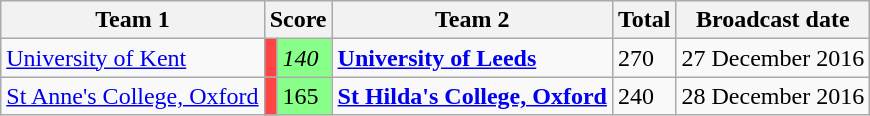<table class="wikitable">
<tr>
<th>Team 1</th>
<th colspan=2>Score</th>
<th>Team 2</th>
<th>Total</th>
<th>Broadcast date</th>
</tr>
<tr>
<td><a href='#'>University of Kent</a></td>
<td style="background:#f44"></td>
<td style="background:#88ff88"><em>140</em></td>
<td><strong><a href='#'>University of Leeds</a></strong></td>
<td>270</td>
<td>27 December 2016</td>
</tr>
<tr>
<td><a href='#'>St Anne's College, Oxford</a></td>
<td style="background:#f44"></td>
<td style="background:#88ff88">165</td>
<td><strong><a href='#'>St Hilda's College, Oxford</a></strong></td>
<td>240</td>
<td>28 December 2016</td>
</tr>
</table>
